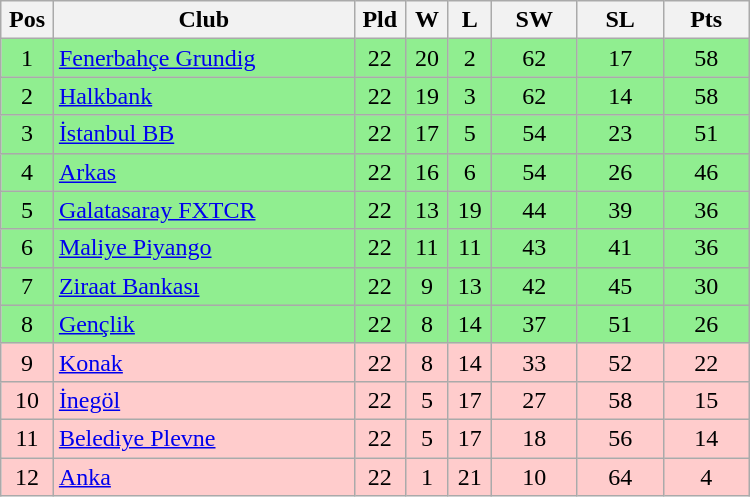<table class=wikitable style="text-align:center;" width="500">
<tr>
<th width=5%>Pos</th>
<th width=35%>Club</th>
<th width=5%>Pld</th>
<th width=5%>W</th>
<th width=5%>L</th>
<th width=10%>SW</th>
<th width=10%>SL</th>
<th width=10%>Pts</th>
</tr>
<tr bgcolor=lightgreen>
<td>1</td>
<td align="left"><a href='#'>Fenerbahçe Grundig</a></td>
<td>22</td>
<td>20</td>
<td>2</td>
<td>62</td>
<td>17</td>
<td>58</td>
</tr>
<tr bgcolor=lightgreen>
<td>2</td>
<td align="left"><a href='#'>Halkbank</a></td>
<td>22</td>
<td>19</td>
<td>3</td>
<td>62</td>
<td>14</td>
<td>58</td>
</tr>
<tr bgcolor=lightgreen>
<td>3</td>
<td align="left"><a href='#'>İstanbul BB</a></td>
<td>22</td>
<td>17</td>
<td>5</td>
<td>54</td>
<td>23</td>
<td>51</td>
</tr>
<tr bgcolor=lightgreen>
<td>4</td>
<td align="left"><a href='#'>Arkas</a></td>
<td>22</td>
<td>16</td>
<td>6</td>
<td>54</td>
<td>26</td>
<td>46</td>
</tr>
<tr bgcolor=lightgreen>
<td>5</td>
<td align="left"><a href='#'>Galatasaray FXTCR</a></td>
<td>22</td>
<td>13</td>
<td>19</td>
<td>44</td>
<td>39</td>
<td>36</td>
</tr>
<tr bgcolor=lightgreen>
<td>6</td>
<td align="left"><a href='#'>Maliye Piyango</a></td>
<td>22</td>
<td>11</td>
<td>11</td>
<td>43</td>
<td>41</td>
<td>36</td>
</tr>
<tr bgcolor=lightgreen>
<td>7</td>
<td align="left"><a href='#'>Ziraat Bankası</a></td>
<td>22</td>
<td>9</td>
<td>13</td>
<td>42</td>
<td>45</td>
<td>30</td>
</tr>
<tr bgcolor=lightgreen>
<td>8</td>
<td align="left"><a href='#'>Gençlik</a></td>
<td>22</td>
<td>8</td>
<td>14</td>
<td>37</td>
<td>51</td>
<td>26</td>
</tr>
<tr style="background-color: #FFCCCC;">
<td>9</td>
<td align="left"><a href='#'>Konak</a></td>
<td>22</td>
<td>8</td>
<td>14</td>
<td>33</td>
<td>52</td>
<td>22</td>
</tr>
<tr style="background-color: #FFCCCC;">
<td>10</td>
<td align="left"><a href='#'>İnegöl</a></td>
<td>22</td>
<td>5</td>
<td>17</td>
<td>27</td>
<td>58</td>
<td>15</td>
</tr>
<tr style="background-color: #FFCCCC;">
<td>11</td>
<td align="left"><a href='#'>Belediye Plevne</a></td>
<td>22</td>
<td>5</td>
<td>17</td>
<td>18</td>
<td>56</td>
<td>14</td>
</tr>
<tr style="background-color: #FFCCCC;">
<td>12</td>
<td align="left"><a href='#'>Anka</a></td>
<td>22</td>
<td>1</td>
<td>21</td>
<td>10</td>
<td>64</td>
<td>4</td>
</tr>
</table>
